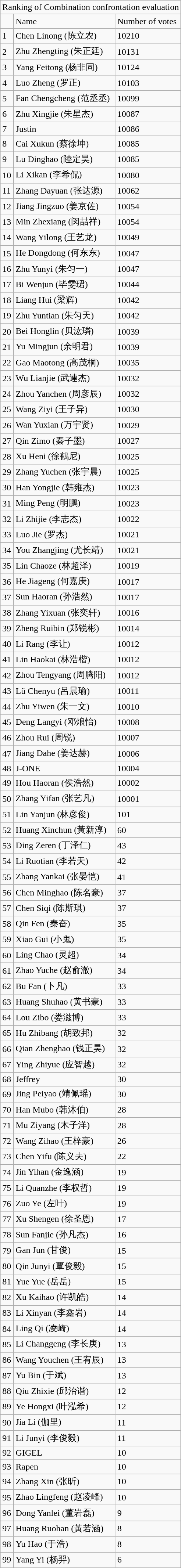<table class="wikitable mw-collapsible">
<tr>
<td colspan="3">Ranking of Combination confrontation evaluation</td>
</tr>
<tr>
<td></td>
<td>Name</td>
<td>Number of votes</td>
</tr>
<tr>
<td>1</td>
<td>Chen Linong (陈立农)</td>
<td>10210</td>
</tr>
<tr>
<td>2</td>
<td>Zhu Zhengting (朱正廷)</td>
<td>10131</td>
</tr>
<tr>
<td>3</td>
<td>Yang Feitong (杨非同)</td>
<td>10124</td>
</tr>
<tr>
<td>4</td>
<td>Luo Zheng (罗正)</td>
<td>10103</td>
</tr>
<tr>
<td>5</td>
<td>Fan Chengcheng (范丞丞)</td>
<td>10099</td>
</tr>
<tr>
<td>6</td>
<td>Zhu Xingjie (朱星杰)</td>
<td>10087</td>
</tr>
<tr>
<td>7</td>
<td>Justin</td>
<td>10086</td>
</tr>
<tr>
<td>8</td>
<td>Cai Xukun (蔡徐坤)</td>
<td>10085</td>
</tr>
<tr>
<td>9</td>
<td>Lu Dinghao (陸定昊)</td>
<td>10085</td>
</tr>
<tr>
<td>10</td>
<td>Li Xikan (李希侃)</td>
<td>10080</td>
</tr>
<tr>
<td>11</td>
<td>Zhang Dayuan (张达源)</td>
<td>10062</td>
</tr>
<tr>
<td>12</td>
<td>Jiang Jingzuo (姜京佐)</td>
<td>10054</td>
</tr>
<tr>
<td>13</td>
<td>Min Zhexiang (闵喆祥)</td>
<td>10054</td>
</tr>
<tr>
<td>14</td>
<td>Wang Yilong (王艺龙)</td>
<td>10049</td>
</tr>
<tr>
<td>15</td>
<td>He Dongdong (何东东)</td>
<td>10047</td>
</tr>
<tr>
<td>16</td>
<td>Zhu Yunyi (朱匀一)</td>
<td>10047</td>
</tr>
<tr>
<td>17</td>
<td>Bi Wenjun (毕雯珺)</td>
<td>10044</td>
</tr>
<tr>
<td>18</td>
<td>Liang Hui (梁辉)</td>
<td>10042</td>
</tr>
<tr>
<td>19</td>
<td>Zhu Yuntian (朱匀天)</td>
<td>10042</td>
</tr>
<tr>
<td>20</td>
<td>Bei Honglin (贝汯璘)</td>
<td>10039</td>
</tr>
<tr>
<td>21</td>
<td>Yu Mingjun (余明君)</td>
<td>10039</td>
</tr>
<tr>
<td>22</td>
<td>Gao Maotong (高茂桐)</td>
<td>10035</td>
</tr>
<tr>
<td>23</td>
<td>Wu Lianjie (武連杰)</td>
<td>10032</td>
</tr>
<tr>
<td>24</td>
<td>Zhou Yanchen (周彦辰)</td>
<td>10032</td>
</tr>
<tr>
<td>25</td>
<td>Wang Ziyi (王子异)</td>
<td>10030</td>
</tr>
<tr>
<td>26</td>
<td>Wan Yuxian (万宇贤)</td>
<td>10029</td>
</tr>
<tr>
<td>27</td>
<td>Qin Zimo (秦子墨)</td>
<td>10027</td>
</tr>
<tr>
<td>28</td>
<td>Xu Heni (徐鶴尼)</td>
<td>10025</td>
</tr>
<tr>
<td>29</td>
<td>Zhang Yuchen (张宇晨)</td>
<td>10025</td>
</tr>
<tr>
<td>30</td>
<td>Han Yongjie (韩雍杰)</td>
<td>10023</td>
</tr>
<tr>
<td>31</td>
<td>Ming Peng (明鵬)</td>
<td>10023</td>
</tr>
<tr>
<td>32</td>
<td>Li Zhijie (李志杰)</td>
<td>10022</td>
</tr>
<tr>
<td>33</td>
<td>Luo Jie (罗杰)</td>
<td>10021</td>
</tr>
<tr>
<td>34</td>
<td>You Zhangjing (尤长靖)</td>
<td>10021</td>
</tr>
<tr>
<td>35</td>
<td>Lin Chaoze (林超泽)</td>
<td>10019</td>
</tr>
<tr>
<td>36</td>
<td>He Jiageng (何嘉庚)</td>
<td>10017</td>
</tr>
<tr>
<td>37</td>
<td>Sun Haoran (孙浩然)</td>
<td>10017</td>
</tr>
<tr>
<td>38</td>
<td>Zhang Yixuan (张奕轩)</td>
<td>10016</td>
</tr>
<tr>
<td>39</td>
<td>Zheng Ruibin (郑锐彬)</td>
<td>10014</td>
</tr>
<tr>
<td>40</td>
<td>Li Rang (李让)</td>
<td>10012</td>
</tr>
<tr>
<td>41</td>
<td>Lin Haokai (林浩楷)</td>
<td>10012</td>
</tr>
<tr>
<td>42</td>
<td>Zhou Tengyang (周腾阳)</td>
<td>10012</td>
</tr>
<tr>
<td>43</td>
<td>Lü Chenyu (呂晨瑜)</td>
<td>10011</td>
</tr>
<tr>
<td>44</td>
<td>Zhu Yiwen (朱一文)</td>
<td>10010</td>
</tr>
<tr>
<td>45</td>
<td>Deng Langyi (邓烺怡)</td>
<td>10008</td>
</tr>
<tr>
<td>46</td>
<td>Zhou Rui (周锐)</td>
<td>10007</td>
</tr>
<tr>
<td>47</td>
<td>Jiang Dahe (姜达赫)</td>
<td>10006</td>
</tr>
<tr>
<td>48</td>
<td>J-ONE</td>
<td>10004</td>
</tr>
<tr>
<td>49</td>
<td>Hou Haoran (侯浩然)</td>
<td>10002</td>
</tr>
<tr>
<td>50</td>
<td>Zhang Yifan (张艺凡)</td>
<td>10001</td>
</tr>
<tr>
<td>51</td>
<td>Lin Yanjun (林彦俊)</td>
<td>101</td>
</tr>
<tr>
<td>52</td>
<td>Huang Xinchun (黃新淳)</td>
<td>60</td>
</tr>
<tr>
<td>53</td>
<td>Ding Zeren (丁泽仁)</td>
<td>43</td>
</tr>
<tr>
<td>54</td>
<td>Li Ruotian (李若天)</td>
<td>42</td>
</tr>
<tr>
<td>55</td>
<td>Zhang Yankai (张晏恺)</td>
<td>41</td>
</tr>
<tr>
<td>56</td>
<td>Chen Minghao (陈名豪)</td>
<td>37</td>
</tr>
<tr>
<td>57</td>
<td>Chen Siqi (陈斯琪)</td>
<td>37</td>
</tr>
<tr>
<td>58</td>
<td>Qin Fen (秦奋)</td>
<td>35</td>
</tr>
<tr>
<td>59</td>
<td>Xiao Gui (小鬼)</td>
<td>35</td>
</tr>
<tr>
<td>60</td>
<td>Ling Chao (灵超)</td>
<td>34</td>
</tr>
<tr>
<td>61</td>
<td>Zhao Yuche (赵俞澈)</td>
<td>34</td>
</tr>
<tr>
<td>62</td>
<td>Bu Fan (卜凡)</td>
<td>33</td>
</tr>
<tr>
<td>63</td>
<td>Huang Shuhao (黄书豪)</td>
<td>33</td>
</tr>
<tr>
<td>64</td>
<td>Lou Zibo (娄滋博)</td>
<td>33</td>
</tr>
<tr>
<td>65</td>
<td>Hu Zhibang (胡致邦)</td>
<td>32</td>
</tr>
<tr>
<td>66</td>
<td>Qian Zhenghao (钱正昊)</td>
<td>32</td>
</tr>
<tr>
<td>67</td>
<td>Ying Zhiyue (应智越)</td>
<td>32</td>
</tr>
<tr>
<td>68</td>
<td>Jeffrey</td>
<td>30</td>
</tr>
<tr>
<td>69</td>
<td>Jing Peiyao (靖佩瑶)</td>
<td>30</td>
</tr>
<tr>
<td>70</td>
<td>Han Mubo (韩沐伯)</td>
<td>28</td>
</tr>
<tr>
<td>71</td>
<td>Mu Ziyang (木子洋)</td>
<td>28</td>
</tr>
<tr>
<td>72</td>
<td>Wang Zihao (王梓豪)</td>
<td>26</td>
</tr>
<tr>
<td>73</td>
<td>Chen Yifu (陈义夫)</td>
<td>22</td>
</tr>
<tr>
<td>74</td>
<td>Jin Yihan (金逸涵)</td>
<td>19</td>
</tr>
<tr>
<td>75</td>
<td>Li Quanzhe (李权哲)</td>
<td>19</td>
</tr>
<tr>
<td>76</td>
<td>Zuo Ye (左叶)</td>
<td>19</td>
</tr>
<tr>
<td>77</td>
<td>Xu Shengen (徐圣恩)</td>
<td>17</td>
</tr>
<tr>
<td>78</td>
<td>Sun Fanjie (孙凡杰)</td>
<td>16</td>
</tr>
<tr>
<td>79</td>
<td>Gan Jun (甘俊)</td>
<td>15</td>
</tr>
<tr>
<td>80</td>
<td>Qin Junyi (覃俊毅)</td>
<td>15</td>
</tr>
<tr>
<td>81</td>
<td>Yue Yue (岳岳)</td>
<td>15</td>
</tr>
<tr>
<td>82</td>
<td>Xu Kaihao (许凯皓)</td>
<td>14</td>
</tr>
<tr>
<td>83</td>
<td>Li Xinyan (李鑫岩)</td>
<td>14</td>
</tr>
<tr>
<td>84</td>
<td>Ling Qi (凌崎)</td>
<td>14</td>
</tr>
<tr>
<td>85</td>
<td>Li Changgeng (李长庚)</td>
<td>13</td>
</tr>
<tr>
<td>86</td>
<td>Wang Youchen (王宥辰)</td>
<td>13</td>
</tr>
<tr>
<td>87</td>
<td>Yu Bin (于斌)</td>
<td>13</td>
</tr>
<tr>
<td>88</td>
<td>Qiu Zhixie (邱治谐)</td>
<td>12</td>
</tr>
<tr>
<td>89</td>
<td>Ye Hongxi (叶泓希)</td>
<td>12</td>
</tr>
<tr>
<td>90</td>
<td>Jia Li (伽里)</td>
<td>11</td>
</tr>
<tr>
<td>91</td>
<td>Li Junyi (李俊毅)</td>
<td>11</td>
</tr>
<tr>
<td>92</td>
<td>GIGEL</td>
<td>10</td>
</tr>
<tr>
<td>93</td>
<td>Rapen</td>
<td>10</td>
</tr>
<tr>
<td>94</td>
<td>Zhang Xin (张昕)</td>
<td>10</td>
</tr>
<tr>
<td>95</td>
<td>Zhao Lingfeng (赵凌峰)</td>
<td>10</td>
</tr>
<tr>
<td>96</td>
<td>Dong Yanlei (董岩磊)</td>
<td>9</td>
</tr>
<tr>
<td>97</td>
<td>Huang Ruohan (黃若涵)</td>
<td>8</td>
</tr>
<tr>
<td>98</td>
<td>Yu Hao (于浩)</td>
<td>8</td>
</tr>
<tr>
<td>99</td>
<td>Yang Yi (杨羿)</td>
<td>6</td>
</tr>
</table>
